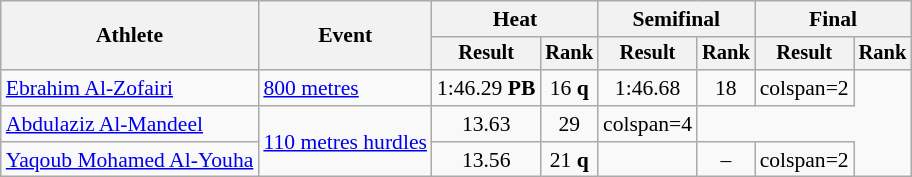<table class="wikitable" style="font-size:90%">
<tr>
<th rowspan="2">Athlete</th>
<th rowspan="2">Event</th>
<th colspan="2">Heat</th>
<th colspan="2">Semifinal</th>
<th colspan="2">Final</th>
</tr>
<tr style="font-size:95%">
<th>Result</th>
<th>Rank</th>
<th>Result</th>
<th>Rank</th>
<th>Result</th>
<th>Rank</th>
</tr>
<tr style=text-align:center>
<td style=text-align:left><a href='#'>Ebrahim Al-Zofairi</a></td>
<td style=text-align:left><a href='#'>800 metres</a></td>
<td>1:46.29 <strong>PB</strong></td>
<td>16 <strong>q</strong></td>
<td>1:46.68</td>
<td>18</td>
<td>colspan=2 </td>
</tr>
<tr style=text-align:center>
<td style=text-align:left><a href='#'>Abdulaziz Al-Mandeel</a></td>
<td style=text-align:left rowspan=2><a href='#'>110 metres hurdles</a></td>
<td>13.63</td>
<td>29</td>
<td>colspan=4 </td>
</tr>
<tr style=text-align:center>
<td style=text-align:left><a href='#'>Yaqoub Mohamed Al-Youha</a></td>
<td>13.56</td>
<td>21 <strong>q</strong></td>
<td></td>
<td>–</td>
<td>colspan=2 </td>
</tr>
</table>
